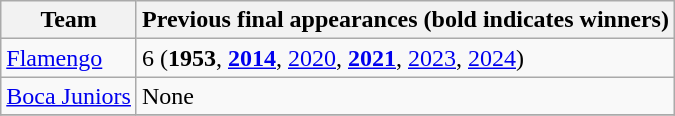<table class="wikitable">
<tr>
<th>Team</th>
<th>Previous final appearances (bold indicates winners)</th>
</tr>
<tr>
<td> <a href='#'>Flamengo</a></td>
<td>6 (<strong>1953</strong>, <strong><a href='#'>2014</a></strong>, <a href='#'>2020</a>, <strong><a href='#'>2021</a></strong>, <a href='#'>2023</a>, <a href='#'>2024</a>)</td>
</tr>
<tr>
<td> <a href='#'>Boca Juniors</a></td>
<td>None</td>
</tr>
<tr>
</tr>
</table>
